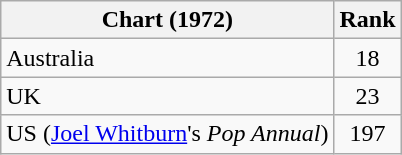<table class="wikitable">
<tr>
<th align="left">Chart (1972)</th>
<th style="text-align:center;">Rank</th>
</tr>
<tr>
<td>Australia</td>
<td style="text-align:center;">18</td>
</tr>
<tr>
<td>UK</td>
<td style="text-align:center;">23</td>
</tr>
<tr>
<td>US (<a href='#'>Joel Whitburn</a>'s <em>Pop Annual</em>)</td>
<td style="text-align:center;">197</td>
</tr>
</table>
